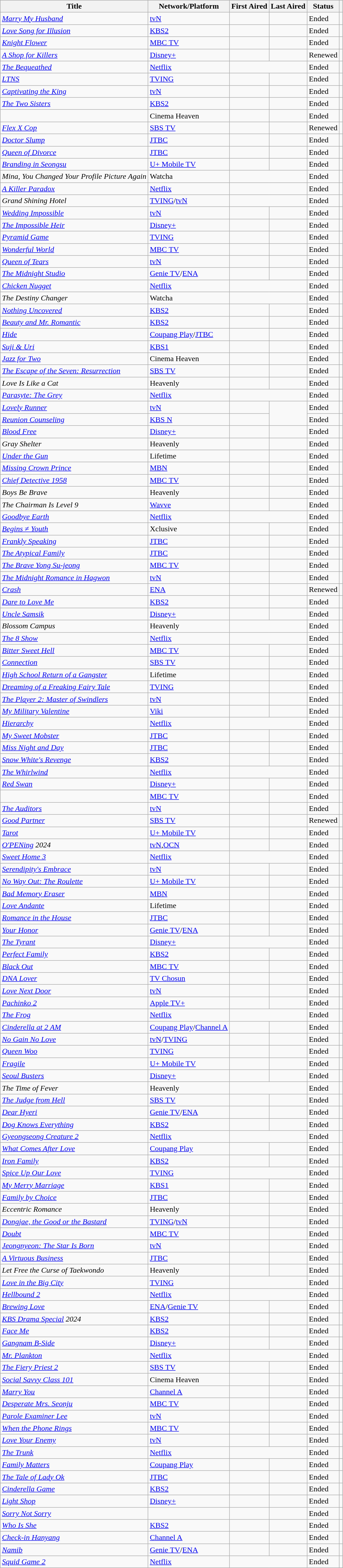<table class="wikitable sortable">
<tr>
<th scope="col">Title</th>
<th scope="col">Network/Platform</th>
<th scope="col">First Aired</th>
<th scope="col">Last Aired</th>
<th scope="col">Status</th>
<th scope="col" class="unsortable"></th>
</tr>
<tr>
<td><em><a href='#'>Marry My Husband</a></em></td>
<td><a href='#'>tvN</a></td>
<td></td>
<td></td>
<td>Ended</td>
<td style="text-align:center"></td>
</tr>
<tr>
<td><em><a href='#'>Love Song for Illusion</a></em></td>
<td><a href='#'>KBS2</a></td>
<td></td>
<td></td>
<td>Ended</td>
<td style="text-align:center"></td>
</tr>
<tr>
<td><em><a href='#'>Knight Flower</a></em></td>
<td><a href='#'>MBC TV</a></td>
<td></td>
<td></td>
<td>Ended</td>
<td style="text-align:center"></td>
</tr>
<tr>
<td><em><a href='#'>A Shop for Killers</a></em></td>
<td><a href='#'>Disney+</a></td>
<td></td>
<td></td>
<td>Renewed</td>
<td style="text-align:center"></td>
</tr>
<tr>
<td><em><a href='#'>The Bequeathed</a></em></td>
<td><a href='#'>Netflix</a></td>
<td colspan="2" style="text-align:center"></td>
<td>Ended</td>
<td style="text-align:center"></td>
</tr>
<tr>
<td><em><a href='#'>LTNS</a></em></td>
<td><a href='#'>TVING</a></td>
<td></td>
<td></td>
<td>Ended</td>
<td style="text-align:center"></td>
</tr>
<tr>
<td><em><a href='#'>Captivating the King</a></em></td>
<td><a href='#'>tvN</a></td>
<td></td>
<td></td>
<td>Ended</td>
<td style="text-align:center"></td>
</tr>
<tr>
<td><em><a href='#'>The Two Sisters</a></em></td>
<td><a href='#'>KBS2</a></td>
<td></td>
<td></td>
<td>Ended</td>
<td style="text-align:center"></td>
</tr>
<tr>
<td><em></em></td>
<td>Cinema Heaven</td>
<td></td>
<td></td>
<td>Ended</td>
<td style="text-align:center"></td>
</tr>
<tr>
<td><em><a href='#'>Flex X Cop</a></em></td>
<td><a href='#'>SBS TV</a></td>
<td></td>
<td></td>
<td>Renewed</td>
<td style="text-align:center"></td>
</tr>
<tr>
<td><em><a href='#'>Doctor Slump</a></em></td>
<td><a href='#'>JTBC</a></td>
<td></td>
<td></td>
<td>Ended</td>
<td style="text-align:center"></td>
</tr>
<tr>
<td><em><a href='#'>Queen of Divorce</a></em></td>
<td><a href='#'>JTBC</a></td>
<td></td>
<td></td>
<td>Ended</td>
<td style="text-align:center"></td>
</tr>
<tr>
<td><em><a href='#'>Branding in Seongsu</a></em></td>
<td><a href='#'>U+ Mobile TV</a></td>
<td></td>
<td></td>
<td>Ended</td>
<td style="text-align:center"></td>
</tr>
<tr>
<td><em>Mina, You Changed Your Profile Picture Again</em></td>
<td>Watcha</td>
<td colspan="2" style="text-align:center"></td>
<td>Ended</td>
<td style="text-align:center"></td>
</tr>
<tr>
<td><em><a href='#'>A Killer Paradox</a></em></td>
<td><a href='#'>Netflix</a></td>
<td colspan="2" style="text-align:center"></td>
<td>Ended</td>
<td style="text-align:center"></td>
</tr>
<tr>
<td><em>Grand Shining Hotel</em></td>
<td><a href='#'>TVING</a>/<a href='#'>tvN</a></td>
<td colspan="2" style="text-align:center"></td>
<td>Ended</td>
<td style="text-align:center"></td>
</tr>
<tr>
<td><em><a href='#'>Wedding Impossible</a></em></td>
<td><a href='#'>tvN</a></td>
<td></td>
<td></td>
<td>Ended</td>
<td style="text-align:center"></td>
</tr>
<tr>
<td><em><a href='#'>The Impossible Heir</a></em></td>
<td><a href='#'>Disney+</a></td>
<td></td>
<td></td>
<td>Ended</td>
<td style="text-align:center"></td>
</tr>
<tr>
<td><em><a href='#'>Pyramid Game</a></em></td>
<td><a href='#'>TVING</a></td>
<td></td>
<td></td>
<td>Ended</td>
<td style="text-align:center"></td>
</tr>
<tr>
<td><em><a href='#'>Wonderful World</a></em></td>
<td><a href='#'>MBC TV</a></td>
<td></td>
<td></td>
<td>Ended</td>
<td style="text-align:center"></td>
</tr>
<tr>
<td><em><a href='#'>Queen of Tears</a></em></td>
<td><a href='#'>tvN</a></td>
<td></td>
<td></td>
<td>Ended</td>
<td style="text-align:center"></td>
</tr>
<tr>
<td><em><a href='#'>The Midnight Studio</a></em></td>
<td><a href='#'>Genie TV</a>/<a href='#'>ENA</a></td>
<td></td>
<td></td>
<td>Ended</td>
<td style="text-align:center"></td>
</tr>
<tr>
<td><em><a href='#'>Chicken Nugget</a></em></td>
<td><a href='#'>Netflix</a></td>
<td colspan="2" style="text-align:center"></td>
<td>Ended</td>
<td style="text-align:center"></td>
</tr>
<tr>
<td><em>The Destiny Changer</em></td>
<td>Watcha</td>
<td colspan="2" style="text-align:center"></td>
<td>Ended</td>
<td style="text-align:center"></td>
</tr>
<tr>
<td><em><a href='#'>Nothing Uncovered</a></em></td>
<td><a href='#'>KBS2</a></td>
<td></td>
<td></td>
<td>Ended</td>
<td style="text-align:center"></td>
</tr>
<tr>
<td><em><a href='#'>Beauty and Mr. Romantic</a></em></td>
<td><a href='#'>KBS2</a></td>
<td></td>
<td></td>
<td>Ended</td>
<td style="text-align:center"></td>
</tr>
<tr>
<td><em><a href='#'>Hide</a></em></td>
<td><a href='#'>Coupang Play</a>/<a href='#'>JTBC</a></td>
<td></td>
<td></td>
<td>Ended</td>
<td style="text-align:center"></td>
</tr>
<tr>
<td><em><a href='#'>Suji & Uri</a></em></td>
<td><a href='#'>KBS1</a></td>
<td></td>
<td></td>
<td>Ended</td>
<td style="text-align:center"></td>
</tr>
<tr>
<td><em><a href='#'>Jazz for Two</a></em></td>
<td>Cinema Heaven</td>
<td></td>
<td></td>
<td>Ended</td>
<td style="text-align:center"></td>
</tr>
<tr>
<td><em><a href='#'>The Escape of the Seven: Resurrection</a></em></td>
<td><a href='#'>SBS TV</a></td>
<td></td>
<td></td>
<td>Ended</td>
<td style="text-align:center"></td>
</tr>
<tr>
<td><em>Love Is Like a Cat</em></td>
<td>Heavenly</td>
<td></td>
<td></td>
<td>Ended</td>
<td style="text-align:center"></td>
</tr>
<tr>
<td><em><a href='#'>Parasyte: The Grey</a></em></td>
<td><a href='#'>Netflix</a></td>
<td colspan="2" style="text-align:center"></td>
<td>Ended</td>
<td style="text-align:center"></td>
</tr>
<tr>
<td><em><a href='#'>Lovely Runner</a></em></td>
<td><a href='#'>tvN</a></td>
<td></td>
<td rowspan="2"></td>
<td>Ended</td>
<td style="text-align:center"></td>
</tr>
<tr>
<td><em><a href='#'>Reunion Counseling</a></em></td>
<td><a href='#'>KBS N</a></td>
<td></td>
<td>Ended</td>
<td style="text-align:center"></td>
</tr>
<tr>
<td><em><a href='#'>Blood Free</a></em></td>
<td><a href='#'>Disney+</a></td>
<td></td>
<td></td>
<td>Ended</td>
<td style="text-align:center"></td>
</tr>
<tr>
<td><em>Gray Shelter</em></td>
<td>Heavenly</td>
<td></td>
<td></td>
<td>Ended</td>
<td style="text-align:center"></td>
</tr>
<tr>
<td><em><a href='#'>Under the Gun</a></em></td>
<td>Lifetime</td>
<td></td>
<td></td>
<td>Ended</td>
<td style="text-align:center"></td>
</tr>
<tr>
<td><em><a href='#'>Missing Crown Prince</a></em></td>
<td><a href='#'>MBN</a></td>
<td></td>
<td></td>
<td>Ended</td>
<td style="text-align:center"></td>
</tr>
<tr>
<td><em><a href='#'>Chief Detective 1958</a></em></td>
<td><a href='#'>MBC TV</a></td>
<td></td>
<td></td>
<td>Ended</td>
<td style="text-align:center"></td>
</tr>
<tr>
<td><em>Boys Be Brave</em></td>
<td>Heavenly</td>
<td></td>
<td></td>
<td>Ended</td>
<td style="text-align:center"></td>
</tr>
<tr>
<td><em>The Chairman Is Level 9</em></td>
<td><a href='#'>Wavve</a></td>
<td></td>
<td></td>
<td>Ended</td>
<td style="text-align:center"></td>
</tr>
<tr>
<td><em><a href='#'>Goodbye Earth</a></em></td>
<td><a href='#'>Netflix</a></td>
<td colspan="2" style="text-align:center"></td>
<td>Ended</td>
<td style="text-align:center"></td>
</tr>
<tr>
<td><em><a href='#'>Begins ≠ Youth</a></em></td>
<td>Xclusive</td>
<td></td>
<td></td>
<td>Ended</td>
<td style="text-align:center"></td>
</tr>
<tr>
<td><em><a href='#'>Frankly Speaking</a></em></td>
<td><a href='#'>JTBC</a></td>
<td></td>
<td></td>
<td>Ended</td>
<td style="text-align:center"></td>
</tr>
<tr>
<td><em><a href='#'>The Atypical Family</a></em></td>
<td><a href='#'>JTBC</a></td>
<td></td>
<td></td>
<td>Ended</td>
<td style="text-align:center"></td>
</tr>
<tr>
<td><em><a href='#'>The Brave Yong Su-jeong</a></em></td>
<td><a href='#'>MBC TV</a></td>
<td></td>
<td></td>
<td>Ended</td>
<td style="text-align:center"></td>
</tr>
<tr>
<td><em><a href='#'>The Midnight Romance in Hagwon</a></em></td>
<td><a href='#'>tvN</a></td>
<td></td>
<td></td>
<td>Ended</td>
<td style="text-align:center"></td>
</tr>
<tr>
<td><em><a href='#'>Crash</a></em></td>
<td><a href='#'>ENA</a></td>
<td></td>
<td></td>
<td>Renewed</td>
<td style="text-align:center"></td>
</tr>
<tr>
<td><em><a href='#'>Dare to Love Me</a></em></td>
<td><a href='#'>KBS2</a></td>
<td></td>
<td></td>
<td>Ended</td>
<td style="text-align:center"></td>
</tr>
<tr>
<td><em><a href='#'>Uncle Samsik</a></em></td>
<td><a href='#'>Disney+</a></td>
<td></td>
<td></td>
<td>Ended</td>
<td style="text-align:center"></td>
</tr>
<tr>
<td><em>Blossom Campus</em></td>
<td>Heavenly</td>
<td colspan="2" style="text-align:center"></td>
<td>Ended</td>
<td style="text-align:center"></td>
</tr>
<tr>
<td><em><a href='#'>The 8 Show</a></em></td>
<td><a href='#'>Netflix</a></td>
<td colspan="2" style="text-align:center"></td>
<td>Ended</td>
<td style="text-align:center"></td>
</tr>
<tr>
<td><em><a href='#'>Bitter Sweet Hell</a></em></td>
<td><a href='#'>MBC TV</a></td>
<td></td>
<td></td>
<td>Ended</td>
<td style="text-align:center"></td>
</tr>
<tr>
<td><em><a href='#'>Connection</a></em></td>
<td><a href='#'>SBS TV</a></td>
<td></td>
<td></td>
<td>Ended</td>
<td style="text-align:center"></td>
</tr>
<tr>
<td><em><a href='#'>High School Return of a Gangster</a></em></td>
<td>Lifetime</td>
<td></td>
<td></td>
<td>Ended</td>
<td style="text-align:center"></td>
</tr>
<tr>
<td><em><a href='#'>Dreaming of a Freaking Fairy Tale</a></em></td>
<td><a href='#'>TVING</a></td>
<td></td>
<td></td>
<td>Ended</td>
<td style="text-align:center"></td>
</tr>
<tr>
<td><em><a href='#'>The Player 2: Master of Swindlers</a></em></td>
<td><a href='#'>tvN</a></td>
<td></td>
<td></td>
<td>Ended</td>
<td style="text-align:center"></td>
</tr>
<tr>
<td><em><a href='#'>My Military Valentine</a></em></td>
<td><a href='#'>Viki</a></td>
<td></td>
<td></td>
<td>Ended</td>
<td style="text-align:center"></td>
</tr>
<tr>
<td><em><a href='#'>Hierarchy</a></em></td>
<td><a href='#'>Netflix</a></td>
<td colspan="2" style="text-align:center"></td>
<td>Ended</td>
<td style="text-align:center"></td>
</tr>
<tr>
<td><em><a href='#'>My Sweet Mobster</a></em></td>
<td><a href='#'>JTBC</a></td>
<td></td>
<td></td>
<td>Ended</td>
<td style="text-align:center"></td>
</tr>
<tr>
<td><em><a href='#'>Miss Night and Day</a></em></td>
<td><a href='#'>JTBC</a></td>
<td></td>
<td></td>
<td>Ended</td>
<td style="text-align:center"></td>
</tr>
<tr>
<td><em><a href='#'>Snow White's Revenge</a></em></td>
<td><a href='#'>KBS2</a></td>
<td></td>
<td></td>
<td>Ended</td>
<td style="text-align:center"></td>
</tr>
<tr>
<td><em><a href='#'>The Whirlwind</a></em></td>
<td><a href='#'>Netflix</a></td>
<td colspan="2" style="text-align:center"></td>
<td>Ended</td>
<td style="text-align:center"></td>
</tr>
<tr>
<td><em><a href='#'>Red Swan</a></em></td>
<td><a href='#'>Disney+</a></td>
<td></td>
<td></td>
<td>Ended</td>
<td style="text-align:center"></td>
</tr>
<tr>
<td><em></em></td>
<td><a href='#'>MBC TV</a></td>
<td></td>
<td></td>
<td>Ended</td>
<td style="text-align:center"></td>
</tr>
<tr>
<td><em><a href='#'>The Auditors</a></em></td>
<td><a href='#'>tvN</a></td>
<td></td>
<td></td>
<td>Ended</td>
<td style="text-align:center"></td>
</tr>
<tr>
<td><em><a href='#'>Good Partner</a></em></td>
<td><a href='#'>SBS TV</a></td>
<td></td>
<td></td>
<td>Renewed</td>
<td style="text-align:center"></td>
</tr>
<tr>
<td><em><a href='#'>Tarot</a></em></td>
<td><a href='#'>U+ Mobile TV</a></td>
<td></td>
<td></td>
<td>Ended</td>
<td style="text-align:center"></td>
</tr>
<tr>
<td><em><a href='#'>O'PENing</a> 2024</em></td>
<td><a href='#'>tvN</a>,<a href='#'>OCN</a></td>
<td></td>
<td></td>
<td>Ended</td>
<td style="text-align:center"></td>
</tr>
<tr>
<td><em><a href='#'>Sweet Home 3</a></em></td>
<td><a href='#'>Netflix</a></td>
<td colspan="2" style="text-align:center"></td>
<td>Ended</td>
<td style="text-align:center"></td>
</tr>
<tr>
<td><em><a href='#'>Serendipity's Embrace</a></em></td>
<td><a href='#'>tvN</a></td>
<td></td>
<td></td>
<td>Ended</td>
<td style="text-align:center"></td>
</tr>
<tr>
<td><em><a href='#'>No Way Out: The Roulette</a></em></td>
<td><a href='#'>U+ Mobile TV</a></td>
<td></td>
<td></td>
<td>Ended</td>
<td style="text-align:center"></td>
</tr>
<tr>
<td><em><a href='#'>Bad Memory Eraser</a></em></td>
<td><a href='#'>MBN</a></td>
<td></td>
<td></td>
<td>Ended</td>
<td style="text-align:center"></td>
</tr>
<tr>
<td><em><a href='#'>Love Andante</a></em></td>
<td>Lifetime</td>
<td></td>
<td></td>
<td>Ended</td>
<td style="text-align:center"></td>
</tr>
<tr>
<td><em><a href='#'>Romance in the House</a></em></td>
<td><a href='#'>JTBC</a></td>
<td></td>
<td></td>
<td>Ended</td>
<td style="text-align:center"></td>
</tr>
<tr>
<td><em><a href='#'>Your Honor</a></em></td>
<td><a href='#'>Genie TV</a>/<a href='#'>ENA</a></td>
<td></td>
<td></td>
<td>Ended</td>
<td style="text-align:center"></td>
</tr>
<tr>
<td><em><a href='#'>The Tyrant</a></em></td>
<td><a href='#'>Disney+</a></td>
<td colspan="2" style="text-align:center"></td>
<td>Ended</td>
<td style="text-align:center"></td>
</tr>
<tr>
<td><em><a href='#'>Perfect Family</a></em></td>
<td><a href='#'>KBS2</a></td>
<td></td>
<td></td>
<td>Ended</td>
<td style="text-align:center"></td>
</tr>
<tr>
<td><em><a href='#'>Black Out</a></em></td>
<td><a href='#'>MBC TV</a></td>
<td></td>
<td></td>
<td>Ended</td>
<td style="text-align:center"></td>
</tr>
<tr>
<td><em><a href='#'>DNA Lover</a></em></td>
<td><a href='#'>TV Chosun</a></td>
<td></td>
<td></td>
<td>Ended</td>
<td style="text-align:center"></td>
</tr>
<tr>
<td><em><a href='#'>Love Next Door</a></em></td>
<td><a href='#'>tvN</a></td>
<td></td>
<td></td>
<td>Ended</td>
<td style="text-align:center"></td>
</tr>
<tr>
<td><em><a href='#'>Pachinko 2</a></em></td>
<td><a href='#'>Apple TV+</a></td>
<td></td>
<td></td>
<td>Ended</td>
<td style="text-align:center"></td>
</tr>
<tr>
<td><em><a href='#'>The Frog</a></em></td>
<td><a href='#'>Netflix</a></td>
<td colspan="2" style="text-align:center"></td>
<td>Ended</td>
<td style="text-align:center"></td>
</tr>
<tr>
<td><em><a href='#'>Cinderella at 2 AM</a></em></td>
<td><a href='#'>Coupang Play</a>/<a href='#'>Channel A</a></td>
<td></td>
<td></td>
<td>Ended</td>
<td style="text-align:center"></td>
</tr>
<tr>
<td><em><a href='#'>No Gain No Love</a></em></td>
<td><a href='#'>tvN</a>/<a href='#'>TVING</a></td>
<td></td>
<td></td>
<td>Ended</td>
<td style="text-align:center"></td>
</tr>
<tr>
<td><em><a href='#'>Queen Woo</a></em></td>
<td><a href='#'>TVING</a></td>
<td></td>
<td></td>
<td>Ended</td>
<td style="text-align:center"></td>
</tr>
<tr>
<td><em><a href='#'>Fragile</a></em></td>
<td><a href='#'>U+ Mobile TV</a></td>
<td></td>
<td></td>
<td>Ended</td>
<td style="text-align:center"></td>
</tr>
<tr>
<td><em><a href='#'>Seoul Busters</a></em></td>
<td><a href='#'>Disney+</a></td>
<td></td>
<td></td>
<td>Ended</td>
<td style="text-align:center"></td>
</tr>
<tr>
<td><em>The Time of Fever</em></td>
<td>Heavenly</td>
<td colspan="2" style="text-align:center"></td>
<td>Ended</td>
<td style="text-align:center"></td>
</tr>
<tr>
<td><em><a href='#'>The Judge from Hell</a></em></td>
<td><a href='#'>SBS TV</a></td>
<td></td>
<td></td>
<td>Ended</td>
<td style="text-align:center"></td>
</tr>
<tr>
<td><em><a href='#'>Dear Hyeri</a></em></td>
<td><a href='#'>Genie TV</a>/<a href='#'>ENA</a></td>
<td></td>
<td></td>
<td>Ended</td>
<td style="text-align:center"></td>
</tr>
<tr>
<td><em><a href='#'>Dog Knows Everything</a></em></td>
<td><a href='#'>KBS2</a></td>
<td></td>
<td></td>
<td>Ended</td>
<td style="text-align:center"></td>
</tr>
<tr>
<td><em><a href='#'>Gyeongseong Creature 2</a></em></td>
<td><a href='#'>Netflix</a></td>
<td colspan="2" style="text-align:center"></td>
<td>Ended</td>
<td style="text-align:center"></td>
</tr>
<tr>
<td><em><a href='#'>What Comes After Love</a></em></td>
<td><a href='#'>Coupang Play</a></td>
<td></td>
<td></td>
<td>Ended</td>
<td style="text-align:center"></td>
</tr>
<tr>
<td><em><a href='#'>Iron Family</a></em></td>
<td><a href='#'>KBS2</a></td>
<td></td>
<td></td>
<td>Ended</td>
<td style="text-align:center"></td>
</tr>
<tr>
<td><em><a href='#'>Spice Up Our Love</a></em></td>
<td><a href='#'>TVING</a></td>
<td colspan="2" style="text-align:center"></td>
<td>Ended</td>
<td style="text-align:center"></td>
</tr>
<tr>
<td><em><a href='#'>My Merry Marriage</a></em></td>
<td><a href='#'>KBS1</a></td>
<td></td>
<td></td>
<td>Ended</td>
<td style="text-align:center"></td>
</tr>
<tr>
<td><em><a href='#'>Family by Choice</a></em></td>
<td><a href='#'>JTBC</a></td>
<td></td>
<td></td>
<td>Ended</td>
<td style="text-align:center"></td>
</tr>
<tr>
<td><em>Eccentric Romance</em></td>
<td>Heavenly</td>
<td></td>
<td></td>
<td>Ended</td>
<td style="text-align:center"></td>
</tr>
<tr>
<td><em><a href='#'>Dongjae, the Good or the Bastard</a></em></td>
<td><a href='#'>TVING</a>/<a href='#'>tvN</a></td>
<td></td>
<td></td>
<td>Ended</td>
<td style="text-align:center"></td>
</tr>
<tr>
<td><em><a href='#'>Doubt</a></em></td>
<td><a href='#'>MBC TV</a></td>
<td></td>
<td></td>
<td>Ended</td>
<td style="text-align:center"></td>
</tr>
<tr>
<td><em><a href='#'>Jeongnyeon: The Star Is Born</a></em></td>
<td><a href='#'>tvN</a></td>
<td></td>
<td></td>
<td>Ended</td>
<td style="text-align:center"></td>
</tr>
<tr>
<td><em><a href='#'>A Virtuous Business</a></em></td>
<td><a href='#'>JTBC</a></td>
<td></td>
<td></td>
<td>Ended</td>
<td style="text-align:center"></td>
</tr>
<tr>
<td><em>Let Free the Curse of Taekwondo</em></td>
<td>Heavenly</td>
<td></td>
<td></td>
<td>Ended</td>
<td style="text-align:center"></td>
</tr>
<tr>
<td><em><a href='#'>Love in the Big City</a></em></td>
<td><a href='#'>TVING</a></td>
<td colspan="2" style="text-align:center"></td>
<td>Ended</td>
<td style="text-align:center"></td>
</tr>
<tr>
<td><em><a href='#'>Hellbound 2</a></em></td>
<td><a href='#'>Netflix</a></td>
<td colspan="2" style="text-align:center"></td>
<td>Ended</td>
<td style="text-align:center"></td>
</tr>
<tr>
<td><em><a href='#'>Brewing Love</a></em></td>
<td><a href='#'>ENA</a>/<a href='#'>Genie TV</a></td>
<td></td>
<td></td>
<td>Ended</td>
<td style="text-align:center"></td>
</tr>
<tr>
<td><em><a href='#'>KBS Drama Special</a> 2024</em></td>
<td><a href='#'>KBS2</a></td>
<td></td>
<td></td>
<td>Ended</td>
<td style="text-align:center"></td>
</tr>
<tr>
<td><em><a href='#'>Face Me</a></em></td>
<td><a href='#'>KBS2</a></td>
<td></td>
<td></td>
<td>Ended</td>
<td style="text-align:center"></td>
</tr>
<tr>
<td><em><a href='#'>Gangnam B-Side</a></em></td>
<td><a href='#'>Disney+</a></td>
<td></td>
<td></td>
<td>Ended</td>
<td style="text-align:center"></td>
</tr>
<tr>
<td><em><a href='#'>Mr. Plankton</a></em></td>
<td><a href='#'>Netflix</a></td>
<td colspan="2" style="text-align:center"></td>
<td>Ended</td>
<td style="text-align:center"></td>
</tr>
<tr>
<td><em><a href='#'>The Fiery Priest 2</a></em></td>
<td><a href='#'>SBS TV</a></td>
<td></td>
<td></td>
<td>Ended</td>
<td style="text-align:center"></td>
</tr>
<tr>
<td><em><a href='#'>Social Savvy Class 101</a></em></td>
<td>Cinema Heaven</td>
<td></td>
<td></td>
<td>Ended</td>
<td style="text-align:center"></td>
</tr>
<tr>
<td><em><a href='#'>Marry You</a></em></td>
<td><a href='#'>Channel A</a></td>
<td></td>
<td></td>
<td>Ended</td>
<td style="text-align:center"></td>
</tr>
<tr>
<td><em><a href='#'>Desperate Mrs. Seonju</a></em></td>
<td><a href='#'>MBC TV</a></td>
<td></td>
<td></td>
<td>Ended</td>
<td style="text-align:center"></td>
</tr>
<tr>
<td><em><a href='#'>Parole Examiner Lee</a></em></td>
<td><a href='#'>tvN</a></td>
<td></td>
<td></td>
<td>Ended</td>
<td style="text-align:center"></td>
</tr>
<tr>
<td><em><a href='#'>When the Phone Rings</a></em></td>
<td><a href='#'>MBC TV</a></td>
<td></td>
<td></td>
<td>Ended</td>
<td style="text-align:center"></td>
</tr>
<tr>
<td><em><a href='#'>Love Your Enemy</a></em></td>
<td><a href='#'>tvN</a></td>
<td></td>
<td></td>
<td>Ended</td>
<td style="text-align:center"></td>
</tr>
<tr>
<td><em><a href='#'>The Trunk</a></em></td>
<td><a href='#'>Netflix</a></td>
<td colspan="2" style="text-align:center"></td>
<td>Ended</td>
<td style="text-align:center"></td>
</tr>
<tr>
<td><em><a href='#'>Family Matters</a></em></td>
<td><a href='#'>Coupang Play</a></td>
<td></td>
<td></td>
<td>Ended</td>
<td style="text-align:center"></td>
</tr>
<tr>
<td><em><a href='#'>The Tale of Lady Ok</a></em></td>
<td><a href='#'>JTBC</a></td>
<td></td>
<td></td>
<td>Ended</td>
<td style="text-align:center"></td>
</tr>
<tr>
<td><em><a href='#'>Cinderella Game</a></em></td>
<td><a href='#'>KBS2</a></td>
<td></td>
<td></td>
<td>Ended</td>
<td style="text-align:center"></td>
</tr>
<tr>
<td><em><a href='#'>Light Shop</a></em></td>
<td><a href='#'>Disney+</a></td>
<td></td>
<td></td>
<td>Ended</td>
<td style="text-align:center"></td>
</tr>
<tr>
<td><em><a href='#'>Sorry Not Sorry</a></em></td>
<td></td>
<td></td>
<td></td>
<td>Ended</td>
<td style="text-align:center"></td>
</tr>
<tr>
<td><em><a href='#'>Who Is She</a></em></td>
<td><a href='#'>KBS2</a></td>
<td></td>
<td></td>
<td>Ended</td>
<td style="text-align:center"></td>
</tr>
<tr>
<td><em><a href='#'>Check-in Hanyang</a></em></td>
<td><a href='#'>Channel A</a></td>
<td></td>
<td></td>
<td>Ended</td>
<td style="text-align:center"></td>
</tr>
<tr>
<td><em><a href='#'>Namib</a></em></td>
<td><a href='#'>Genie TV</a>/<a href='#'>ENA</a></td>
<td></td>
<td></td>
<td>Ended</td>
<td style="text-align:center"></td>
</tr>
<tr>
<td><em><a href='#'>Squid Game 2</a></em></td>
<td><a href='#'>Netflix</a></td>
<td colspan="2" style="text-align:center"></td>
<td>Ended</td>
<td style="text-align:center"></td>
</tr>
</table>
